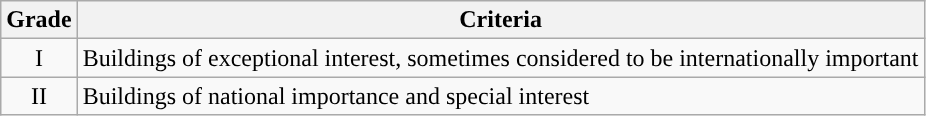<table class="wikitable">
<tr>
<th>Grade</th>
<th>Criteria</th>
</tr>
<tr>
<td align="center" >I</td>
<td>Buildings of exceptional interest, sometimes considered to be internationally important</td>
</tr>
<tr>
<td align="center" >II</td>
<td>Buildings of national importance and special interest</td>
</tr>
</table>
